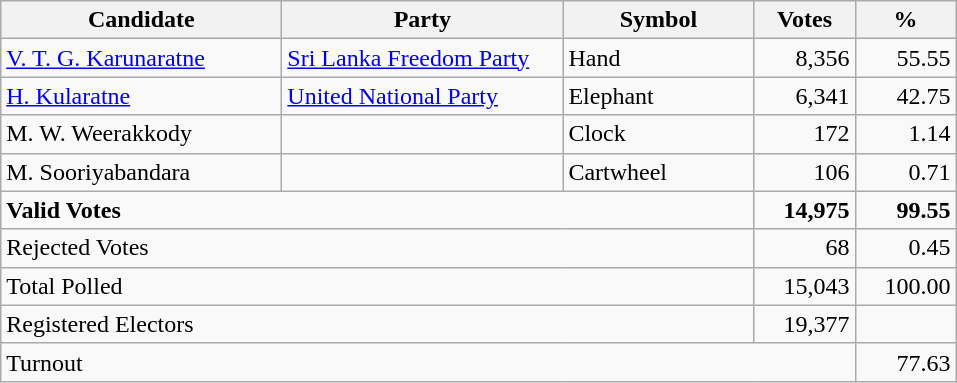<table class="wikitable" border="1" style="text-align:right;">
<tr>
<th align=left width="180">Candidate</th>
<th align=left width="180">Party</th>
<th align=left width="120">Symbol</th>
<th align=left width="60">Votes</th>
<th align=left width="60">%</th>
</tr>
<tr>
<td align=left><a href='#'>V. T. G. Karunaratne</a></td>
<td align=left><a href='#'>Sri Lanka Freedom Party</a></td>
<td align=left>Hand</td>
<td>8,356</td>
<td>55.55</td>
</tr>
<tr>
<td align=left><a href='#'>H. Kularatne</a></td>
<td align=left><a href='#'>United National Party</a></td>
<td align=left>Elephant</td>
<td>6,341</td>
<td>42.75</td>
</tr>
<tr>
<td align=left>M. W. Weerakkody</td>
<td align=left></td>
<td align=left>Clock</td>
<td>172</td>
<td>1.14</td>
</tr>
<tr>
<td align=left>M. Sooriyabandara</td>
<td align=left></td>
<td align=left>Cartwheel</td>
<td>106</td>
<td>0.71</td>
</tr>
<tr>
<td align=left colspan=3><strong>Valid Votes</strong></td>
<td><strong>14,975</strong></td>
<td><strong>99.55</strong></td>
</tr>
<tr>
<td align=left colspan=3>Rejected Votes</td>
<td>68</td>
<td>0.45</td>
</tr>
<tr>
<td align=left colspan=3>Total Polled</td>
<td>15,043</td>
<td>100.00</td>
</tr>
<tr>
<td align=left colspan=3>Registered Electors</td>
<td>19,377</td>
<td></td>
</tr>
<tr>
<td align=left colspan=4>Turnout</td>
<td>77.63</td>
</tr>
</table>
